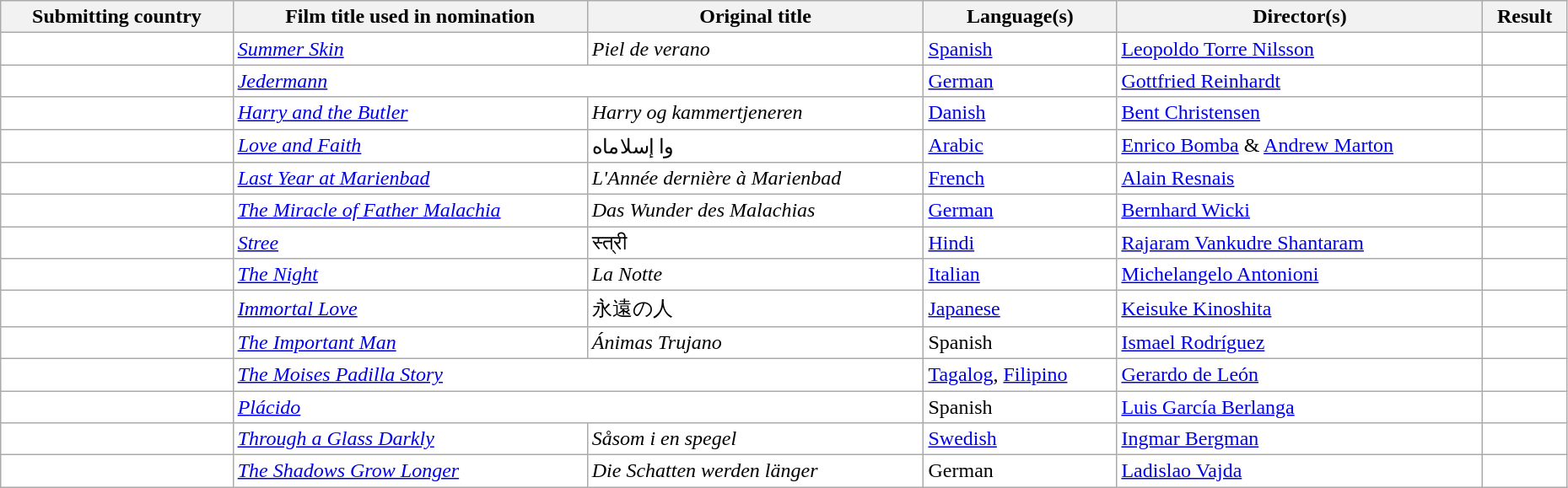<table class="wikitable sortable" width="98%" style="background:#ffffff;">
<tr>
<th>Submitting country</th>
<th>Film title used in nomination</th>
<th>Original title</th>
<th>Language(s)</th>
<th>Director(s)</th>
<th>Result</th>
</tr>
<tr>
<td></td>
<td><em><a href='#'>Summer Skin</a></em></td>
<td><em>Piel de verano</em></td>
<td><a href='#'>Spanish</a></td>
<td><a href='#'>Leopoldo Torre Nilsson</a></td>
<td></td>
</tr>
<tr>
<td></td>
<td colspan="2"><em><a href='#'>Jedermann</a></em></td>
<td><a href='#'>German</a></td>
<td><a href='#'>Gottfried Reinhardt</a></td>
<td></td>
</tr>
<tr>
<td></td>
<td><em><a href='#'>Harry and the Butler</a></em></td>
<td><em>Harry og kammertjeneren</em></td>
<td><a href='#'>Danish</a></td>
<td><a href='#'>Bent Christensen</a></td>
<td></td>
</tr>
<tr>
<td></td>
<td><em><a href='#'>Love and Faith</a></em></td>
<td>وا  إسلاماه</td>
<td><a href='#'>Arabic</a></td>
<td><a href='#'>Enrico Bomba</a> & <a href='#'>Andrew Marton</a></td>
<td></td>
</tr>
<tr>
<td></td>
<td><em><a href='#'>Last Year at Marienbad</a></em></td>
<td><em>L'Année dernière à Marienbad</em></td>
<td><a href='#'>French</a></td>
<td><a href='#'>Alain Resnais</a></td>
<td></td>
</tr>
<tr>
<td></td>
<td><em><a href='#'>The Miracle of Father Malachia</a></em></td>
<td><em>Das Wunder des Malachias</em></td>
<td><a href='#'>German</a></td>
<td><a href='#'>Bernhard Wicki</a></td>
<td></td>
</tr>
<tr>
<td></td>
<td><em><a href='#'>Stree</a></em></td>
<td>स्त्री</td>
<td><a href='#'>Hindi</a></td>
<td><a href='#'>Rajaram Vankudre Shantaram</a></td>
<td></td>
</tr>
<tr>
<td></td>
<td><em><a href='#'>The Night</a></em></td>
<td><em>La Notte</em></td>
<td><a href='#'>Italian</a></td>
<td><a href='#'>Michelangelo Antonioni</a></td>
<td></td>
</tr>
<tr>
<td></td>
<td><em><a href='#'>Immortal Love</a></em></td>
<td>永遠の人</td>
<td><a href='#'>Japanese</a></td>
<td><a href='#'>Keisuke Kinoshita</a></td>
<td></td>
</tr>
<tr>
<td></td>
<td><em><a href='#'>The Important Man</a></em></td>
<td><em>Ánimas Trujano</em></td>
<td>Spanish</td>
<td><a href='#'>Ismael Rodríguez</a></td>
<td></td>
</tr>
<tr>
<td></td>
<td colspan="2"><em><a href='#'>The Moises Padilla Story</a></em></td>
<td><a href='#'>Tagalog</a>, <a href='#'>Filipino</a></td>
<td><a href='#'>Gerardo de León</a></td>
<td></td>
</tr>
<tr>
<td></td>
<td colspan="2"><em><a href='#'>Plácido</a></em></td>
<td>Spanish</td>
<td><a href='#'>Luis García Berlanga</a></td>
<td></td>
</tr>
<tr>
<td></td>
<td><em><a href='#'>Through a Glass Darkly</a></em></td>
<td><em>Såsom i en spegel</em></td>
<td><a href='#'>Swedish</a></td>
<td><a href='#'>Ingmar Bergman</a></td>
<td></td>
</tr>
<tr>
<td></td>
<td><em><a href='#'>The Shadows Grow Longer</a></em></td>
<td><em>Die Schatten werden länger</em></td>
<td>German</td>
<td><a href='#'>Ladislao Vajda</a></td>
<td></td>
</tr>
</table>
